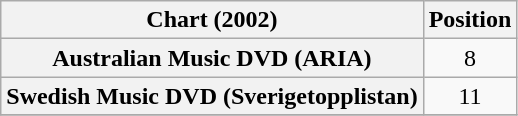<table class="wikitable sortable plainrowheaders"  style="text-align:center;">
<tr>
<th>Chart (2002)</th>
<th>Position</th>
</tr>
<tr>
<th scope="row">Australian Music DVD (ARIA)</th>
<td>8</td>
</tr>
<tr>
<th scope="row">Swedish Music DVD (Sverigetopplistan)</th>
<td>11</td>
</tr>
<tr>
</tr>
</table>
